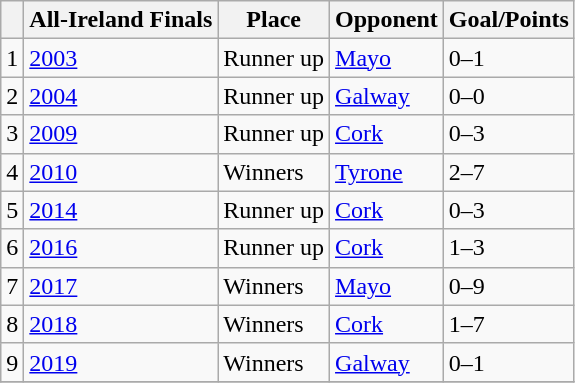<table class="wikitable collapsible">
<tr>
<th></th>
<th>All-Ireland Finals</th>
<th>Place</th>
<th>Opponent</th>
<th>Goal/Points</th>
</tr>
<tr>
<td>1</td>
<td><a href='#'>2003</a></td>
<td>Runner up</td>
<td><a href='#'>Mayo</a></td>
<td>0–1</td>
</tr>
<tr>
<td>2</td>
<td><a href='#'>2004</a></td>
<td>Runner up</td>
<td><a href='#'>Galway</a></td>
<td>0–0</td>
</tr>
<tr>
<td>3</td>
<td><a href='#'>2009</a></td>
<td>Runner up</td>
<td><a href='#'>Cork</a></td>
<td>0–3</td>
</tr>
<tr>
<td>4</td>
<td><a href='#'>2010</a></td>
<td>Winners</td>
<td><a href='#'>Tyrone</a></td>
<td>2–7</td>
</tr>
<tr>
<td>5</td>
<td><a href='#'>2014</a></td>
<td>Runner up</td>
<td><a href='#'>Cork</a></td>
<td>0–3</td>
</tr>
<tr>
<td>6</td>
<td><a href='#'>2016</a></td>
<td>Runner up</td>
<td><a href='#'>Cork</a></td>
<td>1–3</td>
</tr>
<tr>
<td>7</td>
<td><a href='#'>2017</a></td>
<td>Winners</td>
<td><a href='#'>Mayo</a></td>
<td>0–9</td>
</tr>
<tr>
<td>8</td>
<td><a href='#'>2018</a></td>
<td>Winners</td>
<td><a href='#'>Cork</a></td>
<td>1–7</td>
</tr>
<tr>
<td>9</td>
<td><a href='#'>2019</a></td>
<td>Winners</td>
<td><a href='#'>Galway</a></td>
<td>0–1</td>
</tr>
<tr>
</tr>
</table>
